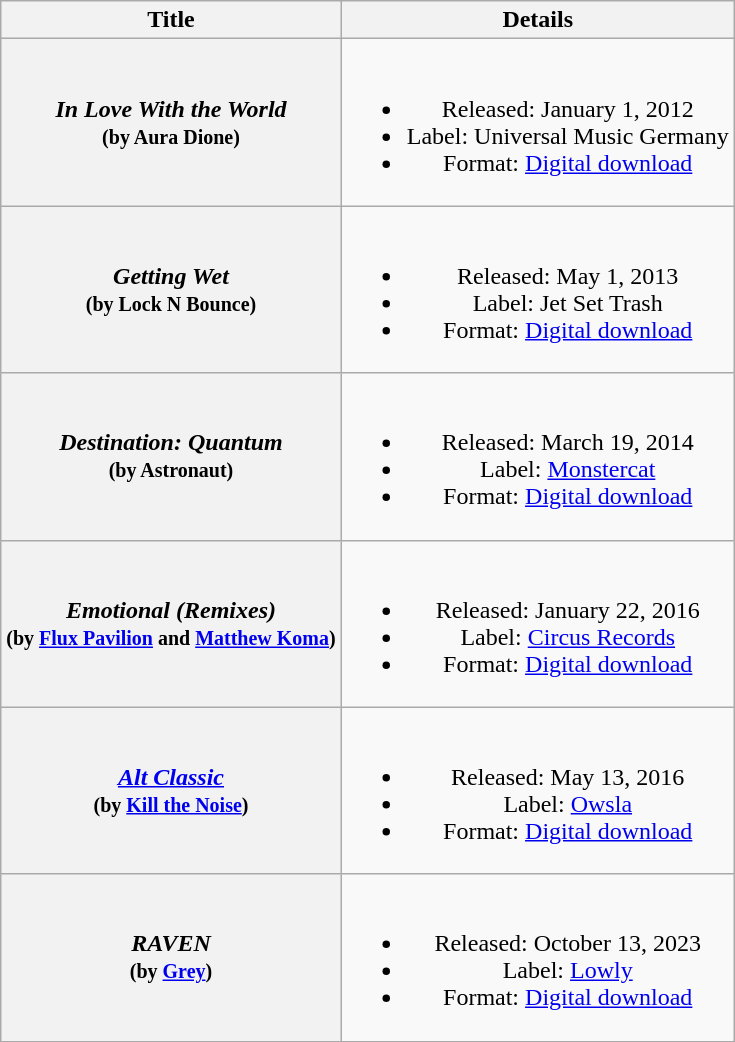<table class="wikitable plainrowheaders" style="text-align:center;">
<tr>
<th scope="col">Title</th>
<th scope="col">Details</th>
</tr>
<tr>
<th scope="row"><em>In Love With the World</em><br><small>(by Aura Dione)</small></th>
<td><br><ul><li>Released: January 1, 2012</li><li>Label: Universal Music Germany</li><li>Format: <a href='#'>Digital download</a></li></ul></td>
</tr>
<tr>
<th scope="row"><em>Getting Wet</em><br><small>(by Lock N Bounce)</small></th>
<td><br><ul><li>Released: May 1, 2013</li><li>Label: Jet Set Trash</li><li>Format: <a href='#'>Digital download</a></li></ul></td>
</tr>
<tr>
<th scope="row"><em>Destination: Quantum</em><br><small>(by Astronaut)</small></th>
<td><br><ul><li>Released: March 19, 2014</li><li>Label: <a href='#'>Monstercat</a></li><li>Format: <a href='#'>Digital download</a></li></ul></td>
</tr>
<tr>
<th scope="row"><em>Emotional (Remixes)</em><br><small>(by <a href='#'>Flux Pavilion</a> and <a href='#'>Matthew Koma</a>)</small></th>
<td><br><ul><li>Released: January 22, 2016</li><li>Label: <a href='#'>Circus Records</a></li><li>Format: <a href='#'>Digital download</a></li></ul></td>
</tr>
<tr>
<th scope="row"><em><a href='#'>Alt Classic</a></em><br><small>(by <a href='#'>Kill the Noise</a>)</small></th>
<td><br><ul><li>Released: May 13, 2016</li><li>Label: <a href='#'>Owsla</a></li><li>Format: <a href='#'>Digital download</a></li></ul></td>
</tr>
<tr>
<th scope="row"><em>RAVEN</em><br><small>(by <a href='#'>Grey</a>)</small></th>
<td><br><ul><li>Released: October 13, 2023</li><li>Label: <a href='#'>Lowly</a></li><li>Format: <a href='#'>Digital download</a></li></ul></td>
</tr>
</table>
